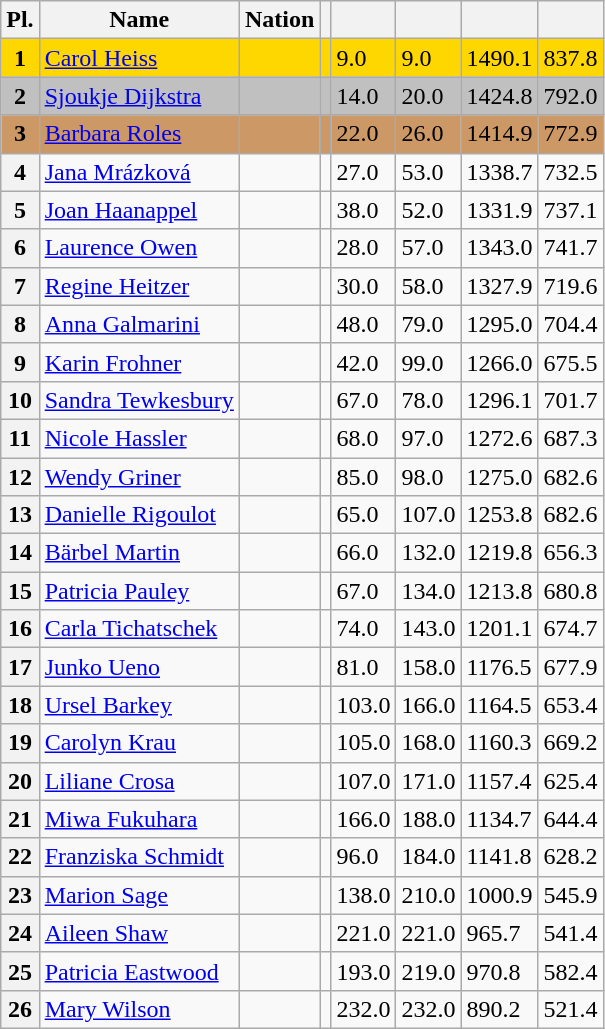<table class="wikitable sortable">
<tr>
<th>Pl.</th>
<th>Name</th>
<th>Nation</th>
<th></th>
<th></th>
<th></th>
<th></th>
<th></th>
</tr>
<tr bgcolor="gold">
<td align="center"><strong>1</strong></td>
<td><a href='#'>Carol Heiss</a></td>
<td></td>
<td></td>
<td>9.0</td>
<td>9.0</td>
<td>1490.1</td>
<td>837.8</td>
</tr>
<tr bgcolor="silver">
<td align="center"><strong>2</strong></td>
<td><a href='#'>Sjoukje Dijkstra</a></td>
<td></td>
<td></td>
<td>14.0</td>
<td>20.0</td>
<td>1424.8</td>
<td>792.0</td>
</tr>
<tr bgcolor="cc9966">
<td align="center"><strong>3</strong></td>
<td><a href='#'>Barbara Roles</a></td>
<td></td>
<td></td>
<td>22.0</td>
<td>26.0</td>
<td>1414.9</td>
<td>772.9</td>
</tr>
<tr>
<th>4</th>
<td><a href='#'>Jana Mrázková</a></td>
<td></td>
<td></td>
<td>27.0</td>
<td>53.0</td>
<td>1338.7</td>
<td>732.5</td>
</tr>
<tr>
<th>5</th>
<td><a href='#'>Joan Haanappel</a></td>
<td></td>
<td></td>
<td>38.0</td>
<td>52.0</td>
<td>1331.9</td>
<td>737.1</td>
</tr>
<tr>
<th>6</th>
<td><a href='#'>Laurence Owen</a></td>
<td></td>
<td></td>
<td>28.0</td>
<td>57.0</td>
<td>1343.0</td>
<td>741.7</td>
</tr>
<tr>
<th>7</th>
<td><a href='#'>Regine Heitzer</a></td>
<td></td>
<td></td>
<td>30.0</td>
<td>58.0</td>
<td>1327.9</td>
<td>719.6</td>
</tr>
<tr>
<th>8</th>
<td><a href='#'>Anna Galmarini</a></td>
<td></td>
<td></td>
<td>48.0</td>
<td>79.0</td>
<td>1295.0</td>
<td>704.4</td>
</tr>
<tr>
<th>9</th>
<td><a href='#'>Karin Frohner</a></td>
<td></td>
<td></td>
<td>42.0</td>
<td>99.0</td>
<td>1266.0</td>
<td>675.5</td>
</tr>
<tr>
<th>10</th>
<td><a href='#'>Sandra Tewkesbury</a></td>
<td></td>
<td></td>
<td>67.0</td>
<td>78.0</td>
<td>1296.1</td>
<td>701.7</td>
</tr>
<tr>
<th>11</th>
<td><a href='#'>Nicole Hassler</a></td>
<td></td>
<td></td>
<td>68.0</td>
<td>97.0</td>
<td>1272.6</td>
<td>687.3</td>
</tr>
<tr>
<th>12</th>
<td><a href='#'>Wendy Griner</a></td>
<td></td>
<td></td>
<td>85.0</td>
<td>98.0</td>
<td>1275.0</td>
<td>682.6</td>
</tr>
<tr>
<th>13</th>
<td><a href='#'>Danielle Rigoulot</a></td>
<td></td>
<td></td>
<td>65.0</td>
<td>107.0</td>
<td>1253.8</td>
<td>682.6</td>
</tr>
<tr>
<th>14</th>
<td><a href='#'>Bärbel Martin</a></td>
<td></td>
<td></td>
<td>66.0</td>
<td>132.0</td>
<td>1219.8</td>
<td>656.3</td>
</tr>
<tr>
<th>15</th>
<td><a href='#'>Patricia Pauley</a></td>
<td></td>
<td></td>
<td>67.0</td>
<td>134.0</td>
<td>1213.8</td>
<td>680.8</td>
</tr>
<tr>
<th>16</th>
<td><a href='#'>Carla Tichatschek</a></td>
<td></td>
<td></td>
<td>74.0</td>
<td>143.0</td>
<td>1201.1</td>
<td>674.7</td>
</tr>
<tr>
<th>17</th>
<td><a href='#'>Junko Ueno</a></td>
<td></td>
<td></td>
<td>81.0</td>
<td>158.0</td>
<td>1176.5</td>
<td>677.9</td>
</tr>
<tr>
<th>18</th>
<td><a href='#'>Ursel Barkey</a></td>
<td></td>
<td></td>
<td>103.0</td>
<td>166.0</td>
<td>1164.5</td>
<td>653.4</td>
</tr>
<tr>
<th>19</th>
<td><a href='#'>Carolyn Krau</a></td>
<td></td>
<td></td>
<td>105.0</td>
<td>168.0</td>
<td>1160.3</td>
<td>669.2</td>
</tr>
<tr>
<th>20</th>
<td><a href='#'>Liliane Crosa</a></td>
<td></td>
<td></td>
<td>107.0</td>
<td>171.0</td>
<td>1157.4</td>
<td>625.4</td>
</tr>
<tr>
<th>21</th>
<td><a href='#'>Miwa Fukuhara</a></td>
<td></td>
<td></td>
<td>166.0</td>
<td>188.0</td>
<td>1134.7</td>
<td>644.4</td>
</tr>
<tr>
<th>22</th>
<td><a href='#'>Franziska Schmidt</a></td>
<td></td>
<td></td>
<td>96.0</td>
<td>184.0</td>
<td>1141.8</td>
<td>628.2</td>
</tr>
<tr>
<th>23</th>
<td><a href='#'>Marion Sage</a></td>
<td></td>
<td></td>
<td>138.0</td>
<td>210.0</td>
<td>1000.9</td>
<td>545.9</td>
</tr>
<tr>
<th>24</th>
<td><a href='#'>Aileen Shaw</a></td>
<td></td>
<td></td>
<td>221.0</td>
<td>221.0</td>
<td>965.7</td>
<td>541.4</td>
</tr>
<tr>
<th>25</th>
<td><a href='#'>Patricia Eastwood</a></td>
<td></td>
<td></td>
<td>193.0</td>
<td>219.0</td>
<td>970.8</td>
<td>582.4</td>
</tr>
<tr>
<th>26</th>
<td><a href='#'>Mary Wilson</a></td>
<td></td>
<td></td>
<td>232.0</td>
<td>232.0</td>
<td>890.2</td>
<td>521.4</td>
</tr>
</table>
